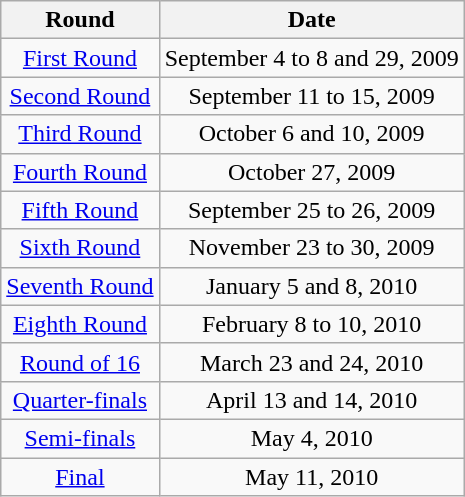<table class="wikitable">
<tr>
<th>Round</th>
<th>Date</th>
</tr>
<tr align=center>
<td><a href='#'>First Round</a></td>
<td>September 4 to 8 and 29, 2009</td>
</tr>
<tr align=center>
<td><a href='#'>Second Round</a></td>
<td>September 11 to 15, 2009</td>
</tr>
<tr align=center>
<td><a href='#'>Third Round</a></td>
<td>October 6 and 10, 2009</td>
</tr>
<tr align=center>
<td><a href='#'>Fourth Round</a></td>
<td>October 27, 2009</td>
</tr>
<tr align=center>
<td><a href='#'>Fifth Round</a></td>
<td>September 25 to 26, 2009</td>
</tr>
<tr align=center>
<td><a href='#'>Sixth Round</a></td>
<td>November 23 to 30, 2009</td>
</tr>
<tr align=center>
<td><a href='#'>Seventh Round</a></td>
<td>January 5 and 8, 2010</td>
</tr>
<tr align=center>
<td><a href='#'>Eighth Round</a></td>
<td>February 8 to 10, 2010</td>
</tr>
<tr align=center>
<td><a href='#'>Round of 16</a></td>
<td>March 23 and 24, 2010</td>
</tr>
<tr align=center>
<td><a href='#'>Quarter-finals</a></td>
<td>April 13 and 14, 2010</td>
</tr>
<tr align=center>
<td><a href='#'>Semi-finals</a></td>
<td>May 4, 2010</td>
</tr>
<tr align=center>
<td><a href='#'>Final</a></td>
<td>May 11, 2010</td>
</tr>
</table>
